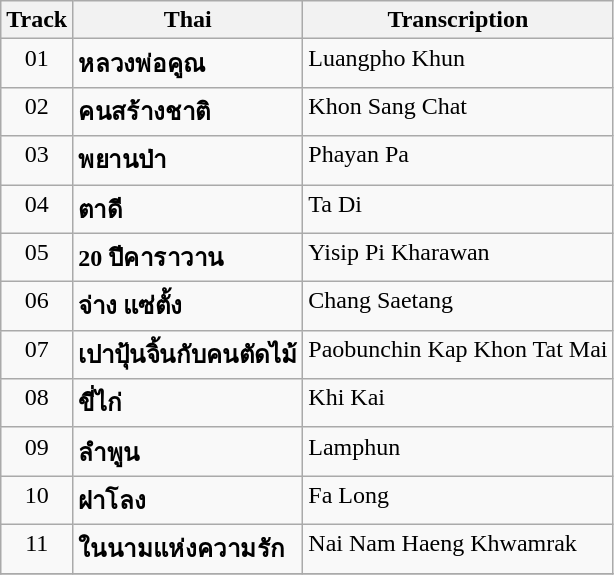<table class="wikitable">
<tr>
<th align="center" valign="top" width="40">Track</th>
<th align="left" valign="top">Thai</th>
<th align="left" valign="top">Transcription</th>
</tr>
<tr>
<td align="center" valign="top">01</td>
<td align="left" valign="top"><strong>หลวงพ่อคูณ</strong></td>
<td align="left" valign="top">Luangpho Khun</td>
</tr>
<tr>
<td align="center" valign="top">02</td>
<td align="left" valign="top"><strong>คนสร้างชาติ</strong></td>
<td align="left" valign="top">Khon Sang Chat</td>
</tr>
<tr>
<td align="center" valign="top">03</td>
<td align="left" valign="top"><strong>พยานป่า</strong></td>
<td align="left" valign="top">Phayan Pa</td>
</tr>
<tr>
<td align="center" valign="top">04</td>
<td align="left" valign="top"><strong>ตาดี</strong></td>
<td align="left" valign="top">Ta Di</td>
</tr>
<tr>
<td align="center" valign="top">05</td>
<td align="left" valign="top"><strong>20 ปีคาราวาน</strong></td>
<td align="left" valign="top">Yisip Pi Kharawan</td>
</tr>
<tr>
<td align="center" valign="top">06</td>
<td align="left" valign="top"><strong>จ่าง แซ่ตั้ง</strong></td>
<td align="left" valign="top">Chang Saetang</td>
</tr>
<tr>
<td align="center" valign="top">07</td>
<td align="left" valign="top"><strong>เปาปุ้นจิ้นกับคนตัดไม้</strong></td>
<td align="left" valign="top">Paobunchin Kap Khon Tat Mai</td>
</tr>
<tr>
<td align="center" valign="top">08</td>
<td align="left" valign="top"><strong>ขี่ไก่</strong></td>
<td align="left" valign="top">Khi Kai</td>
</tr>
<tr>
<td align="center" valign="top">09</td>
<td align="left" valign="top"><strong>ลำพูน</strong></td>
<td align="left" valign="top">Lamphun</td>
</tr>
<tr>
<td align="center" valign="top">10</td>
<td align="left" valign="top"><strong>ฝาโลง</strong></td>
<td align="left" valign="top">Fa Long</td>
</tr>
<tr>
<td align="center" valign="top">11</td>
<td align="left" valign="top"><strong>ในนามแห่งความรัก</strong></td>
<td align="left" valign="top">Nai Nam Haeng Khwamrak</td>
</tr>
<tr>
</tr>
</table>
